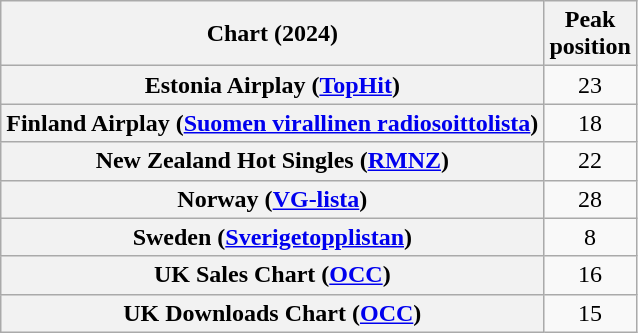<table class="wikitable sortable plainrowheaders" style="text-align:center">
<tr>
<th scope="col">Chart (2024)</th>
<th scope="col">Peak<br>position</th>
</tr>
<tr>
<th scope="row">Estonia Airplay (<a href='#'>TopHit</a>)</th>
<td>23</td>
</tr>
<tr>
<th scope="row">Finland Airplay (<a href='#'>Suomen virallinen radiosoittolista</a>)</th>
<td>18</td>
</tr>
<tr>
<th scope="row">New Zealand Hot Singles (<a href='#'>RMNZ</a>)</th>
<td>22</td>
</tr>
<tr>
<th scope="row">Norway (<a href='#'>VG-lista</a>)</th>
<td>28</td>
</tr>
<tr>
<th scope="row">Sweden (<a href='#'>Sverigetopplistan</a>)</th>
<td>8</td>
</tr>
<tr>
<th scope="row">UK Sales Chart (<a href='#'>OCC</a>)</th>
<td>16</td>
</tr>
<tr>
<th scope="row">UK Downloads Chart (<a href='#'>OCC</a>)</th>
<td>15</td>
</tr>
</table>
